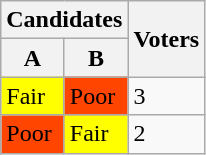<table class="wikitable">
<tr>
<th colspan=2>Candidates</th>
<th rowspan=2>Voters</th>
</tr>
<tr>
<th>A</th>
<th>B</th>
</tr>
<tr>
<td bgcolor="yellow">Fair</td>
<td bgcolor="orangered">Poor</td>
<td>3</td>
</tr>
<tr>
<td bgcolor="orangered">Poor</td>
<td bgcolor="yellow">Fair</td>
<td>2</td>
</tr>
</table>
